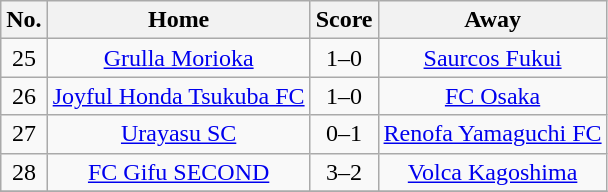<table class="wikitable" style="text-align: center">
<tr>
<th>No.</th>
<th>Home</th>
<th>Score</th>
<th>Away</th>
</tr>
<tr>
<td>25</td>
<td><a href='#'>Grulla Morioka</a></td>
<td>1–0</td>
<td><a href='#'>Saurcos Fukui</a></td>
</tr>
<tr>
<td>26</td>
<td><a href='#'>Joyful Honda Tsukuba FC</a></td>
<td>1–0</td>
<td><a href='#'>FC Osaka</a></td>
</tr>
<tr>
<td>27</td>
<td><a href='#'>Urayasu SC</a></td>
<td>0–1</td>
<td><a href='#'>Renofa Yamaguchi FC</a></td>
</tr>
<tr>
<td>28</td>
<td><a href='#'>FC Gifu SECOND</a></td>
<td>3–2</td>
<td><a href='#'>Volca Kagoshima</a></td>
</tr>
<tr>
</tr>
</table>
